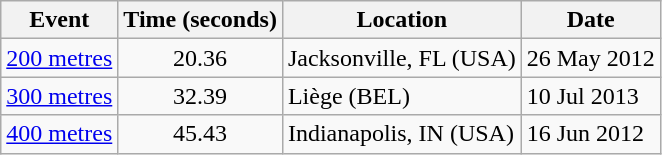<table class="wikitable">
<tr>
<th>Event</th>
<th>Time (seconds)</th>
<th>Location</th>
<th>Date</th>
</tr>
<tr>
<td><a href='#'>200 metres</a></td>
<td align="center">20.36</td>
<td>Jacksonville, FL (USA)</td>
<td>26 May 2012</td>
</tr>
<tr>
<td><a href='#'>300 metres</a></td>
<td align="center">32.39</td>
<td>Liège (BEL)</td>
<td>10 Jul 2013</td>
</tr>
<tr>
<td><a href='#'>400 metres</a></td>
<td align="center">45.43</td>
<td>Indianapolis, IN (USA)</td>
<td>16 Jun 2012</td>
</tr>
</table>
